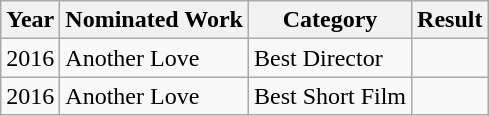<table class="wikitable">
<tr>
<th>Year</th>
<th>Nominated Work</th>
<th>Category</th>
<th>Result</th>
</tr>
<tr>
<td>2016</td>
<td>Another Love</td>
<td>Best Director</td>
<td></td>
</tr>
<tr>
<td>2016</td>
<td>Another Love</td>
<td>Best Short Film</td>
<td></td>
</tr>
</table>
